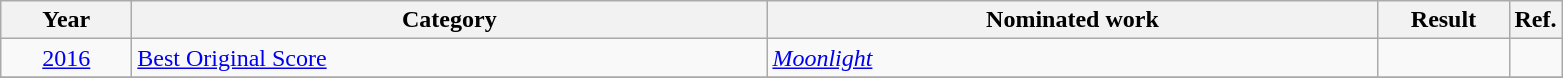<table class=wikitable>
<tr>
<th scope="col" style="width:5em;">Year</th>
<th scope="col" style="width:26em;">Category</th>
<th scope="col" style="width:25em;">Nominated work</th>
<th scope="col" style="width:5em;">Result</th>
<th>Ref.</th>
</tr>
<tr>
<td style="text-align:center;"><a href='#'>2016</a></td>
<td><a href='#'>Best Original Score</a></td>
<td><em><a href='#'>Moonlight</a></em></td>
<td></td>
<td></td>
</tr>
<tr>
</tr>
</table>
